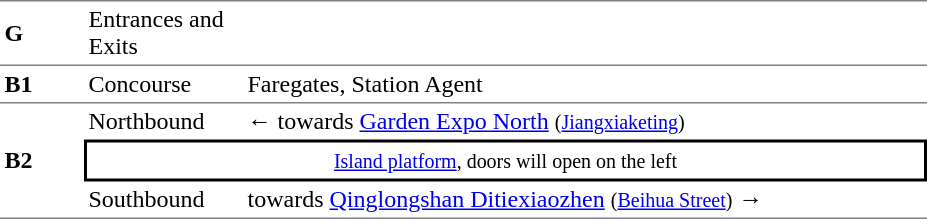<table table border=0 cellspacing=0 cellpadding=3>
<tr>
<td style="border-top:solid 1px gray;border-bottom:solid 0px gray;" width=50><strong>G</strong></td>
<td style="border-top:solid 1px gray;border-bottom:solid 0px gray;" width=100>Entrances and Exits</td>
<td style="border-top:solid 1px gray;border-bottom:solid 0px gray;" width=450></td>
</tr>
<tr>
<td style="border-top:solid 1px gray;border-bottom:solid 1px gray;" width=50><strong>B1</strong></td>
<td style="border-top:solid 1px gray;border-bottom:solid 1px gray;" width=100>Concourse</td>
<td style="border-top:solid 1px gray;border-bottom:solid 1px gray;" width=450>Faregates, Station Agent</td>
</tr>
<tr>
<td style="border-bottom:solid 1px gray;" rowspan=3><strong>B2</strong></td>
<td>Northbound</td>
<td>←  towards <a href='#'>Garden Expo North</a> <small>(<a href='#'>Jiangxiaketing</a>)</small></td>
</tr>
<tr>
<td style="border-right:solid 2px black;border-left:solid 2px black;border-top:solid 2px black;border-bottom:solid 2px black;text-align:center;" colspan=2><small><a href='#'>Island platform</a>, doors will open on the left</small></td>
</tr>
<tr>
<td style="border-bottom:solid 1px gray;">Southbound</td>
<td style="border-bottom:solid 1px gray;"> towards <a href='#'>Qinglongshan Ditiexiaozhen</a> <small>(<a href='#'>Beihua Street</a>)</small> →</td>
</tr>
</table>
